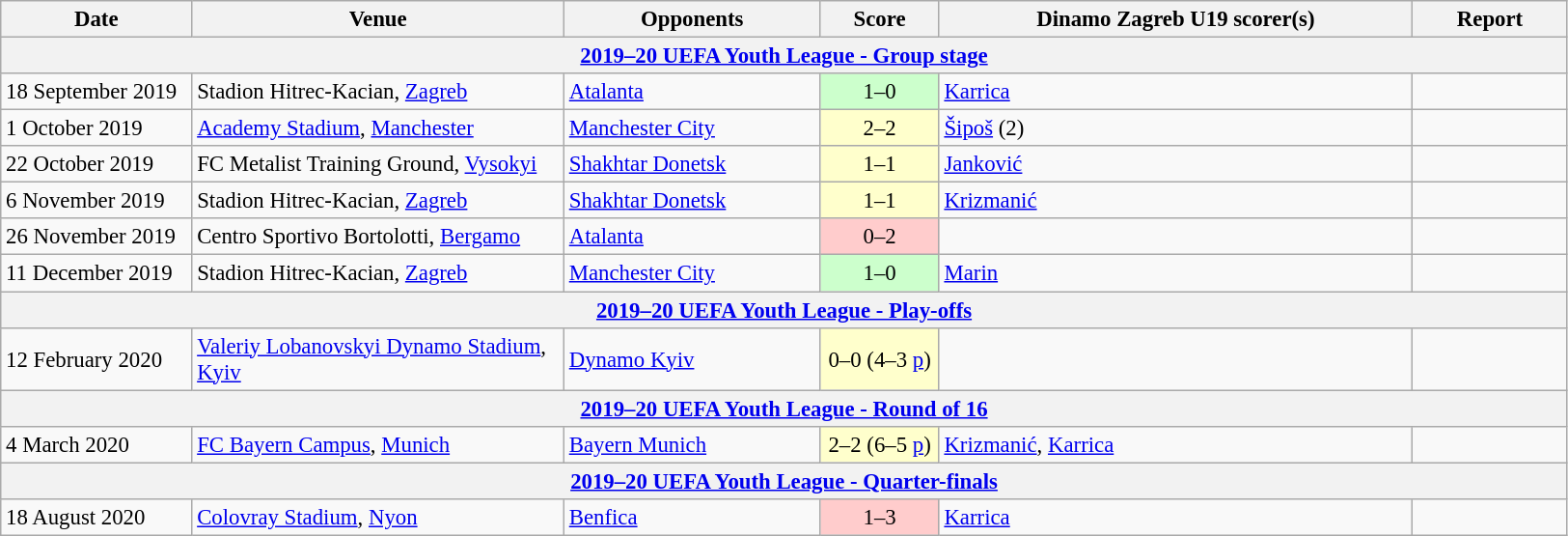<table class="wikitable" style="font-size:95%;">
<tr>
<th width="125">Date</th>
<th width="250">Venue</th>
<th width="170">Opponents</th>
<th width="75">Score</th>
<th width="320">Dinamo Zagreb U19 scorer(s)</th>
<th width="100">Report</th>
</tr>
<tr>
<th colspan="6"><a href='#'>2019–20 UEFA Youth League - Group stage</a></th>
</tr>
<tr>
<td>18 September 2019</td>
<td>Stadion Hitrec-Kacian, <a href='#'>Zagreb</a></td>
<td> <a href='#'> Atalanta</a></td>
<td align="center" bgcolor="#CCFFCC">1–0</td>
<td><a href='#'>Karrica</a></td>
<td></td>
</tr>
<tr>
<td>1 October 2019</td>
<td><a href='#'>Academy Stadium</a>, <a href='#'>Manchester</a></td>
<td> <a href='#'>Manchester City</a></td>
<td align="center" bgcolor="#FFFFCC">2–2</td>
<td><a href='#'>Šipoš</a> (2)</td>
<td></td>
</tr>
<tr>
<td>22 October 2019</td>
<td>FC Metalist Training Ground, <a href='#'>Vysokyi</a></td>
<td> <a href='#'>Shakhtar Donetsk</a></td>
<td align="center" bgcolor="#FFFFCC">1–1</td>
<td><a href='#'>Janković</a></td>
<td></td>
</tr>
<tr>
<td>6 November 2019</td>
<td>Stadion Hitrec-Kacian, <a href='#'>Zagreb</a></td>
<td> <a href='#'>Shakhtar Donetsk</a></td>
<td align="center" bgcolor="#FFFFCC">1–1</td>
<td><a href='#'>Krizmanić</a></td>
<td></td>
</tr>
<tr>
<td>26 November 2019</td>
<td>Centro Sportivo Bortolotti, <a href='#'>Bergamo</a></td>
<td> <a href='#'> Atalanta</a></td>
<td align="center" bgcolor="#FFCCCC">0–2</td>
<td></td>
<td></td>
</tr>
<tr>
<td>11 December 2019</td>
<td>Stadion Hitrec-Kacian, <a href='#'>Zagreb</a></td>
<td> <a href='#'>Manchester City</a></td>
<td align="center" bgcolor="#CCFFCC">1–0</td>
<td><a href='#'>Marin</a></td>
<td></td>
</tr>
<tr>
<th colspan="6"><a href='#'>2019–20 UEFA Youth League - Play-offs</a></th>
</tr>
<tr>
<td>12 February 2020</td>
<td><a href='#'>Valeriy Lobanovskyi Dynamo Stadium</a>, <a href='#'>Kyiv</a></td>
<td> <a href='#'>Dynamo Kyiv</a></td>
<td align="center" bgcolor="#FFFFCC">0–0 (4–3 <a href='#'>p</a>)</td>
<td></td>
<td></td>
</tr>
<tr>
<th colspan="6"><a href='#'>2019–20 UEFA Youth League - Round of 16</a></th>
</tr>
<tr>
<td>4 March 2020</td>
<td><a href='#'>FC Bayern Campus</a>, <a href='#'>Munich</a></td>
<td> <a href='#'>Bayern Munich</a></td>
<td align="center" bgcolor="#FFFFCC">2–2 (6–5 <a href='#'>p</a>)</td>
<td><a href='#'>Krizmanić</a>, <a href='#'>Karrica</a></td>
<td></td>
</tr>
<tr>
<th colspan="6"><a href='#'>2019–20 UEFA Youth League - Quarter-finals</a></th>
</tr>
<tr>
<td>18 August 2020</td>
<td><a href='#'>Colovray Stadium</a>, <a href='#'>Nyon</a></td>
<td> <a href='#'>Benfica</a></td>
<td align="center" bgcolor="#FFCCCC">1–3</td>
<td><a href='#'>Karrica</a></td>
<td></td>
</tr>
</table>
